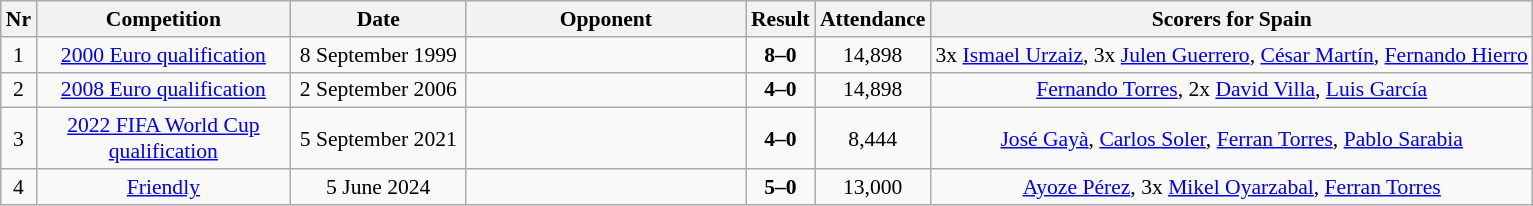<table class="wikitable sortable" style="font-size: 90%; text-align:center">
<tr>
<th>Nr</th>
<th style="width:163px">Competition</th>
<th style="width:110px">Date</th>
<th style="width:180px">Opponent</th>
<th>Result</th>
<th>Attendance</th>
<th>Scorers for Spain</th>
</tr>
<tr>
<td>1</td>
<td><a href='#'>2000 Euro qualification</a></td>
<td>8 September 1999</td>
<td></td>
<td><strong>8–0</strong></td>
<td>14,898</td>
<td>3x <a href='#'>Ismael Urzaiz</a>, 3x <a href='#'>Julen Guerrero</a>, <a href='#'>César Martín</a>, <a href='#'>Fernando Hierro</a></td>
</tr>
<tr>
<td>2</td>
<td><a href='#'>2008 Euro qualification</a></td>
<td>2 September 2006</td>
<td></td>
<td><strong>4–0</strong></td>
<td>14,898</td>
<td><a href='#'>Fernando Torres</a>, 2x <a href='#'>David Villa</a>, <a href='#'>Luis García</a></td>
</tr>
<tr>
<td>3</td>
<td><a href='#'>2022 FIFA World Cup qualification</a></td>
<td>5 September 2021</td>
<td></td>
<td><strong>4–0</strong></td>
<td>8,444</td>
<td><a href='#'>José Gayà</a>, <a href='#'>Carlos Soler</a>, <a href='#'>Ferran Torres</a>, <a href='#'>Pablo Sarabia</a></td>
</tr>
<tr>
<td>4</td>
<td><a href='#'>Friendly</a></td>
<td>5 June 2024</td>
<td></td>
<td><strong>5–0</strong></td>
<td>13,000</td>
<td><a href='#'>Ayoze Pérez</a>, 3x <a href='#'>Mikel Oyarzabal</a>, <a href='#'>Ferran Torres</a></td>
</tr>
</table>
